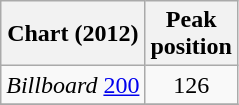<table class="wikitable">
<tr>
<th>Chart (2012)</th>
<th>Peak<br>position</th>
</tr>
<tr>
<td><em>Billboard</em> <a href='#'>200</a></td>
<td align="center">126</td>
</tr>
<tr>
</tr>
</table>
